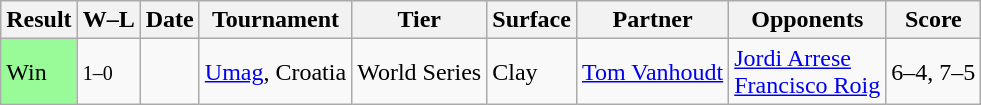<table class="sortable wikitable">
<tr>
<th>Result</th>
<th class="unsortable">W–L</th>
<th>Date</th>
<th>Tournament</th>
<th>Tier</th>
<th>Surface</th>
<th>Partner</th>
<th>Opponents</th>
<th class="unsortable">Score</th>
</tr>
<tr>
<td style="background:#98fb98;">Win</td>
<td><small>1–0</small></td>
<td><a href='#'></a></td>
<td><a href='#'>Umag</a>, Croatia</td>
<td>World Series</td>
<td>Clay</td>
<td> <a href='#'>Tom Vanhoudt</a></td>
<td> <a href='#'>Jordi Arrese</a> <br>  <a href='#'>Francisco Roig</a></td>
<td>6–4, 7–5</td>
</tr>
</table>
